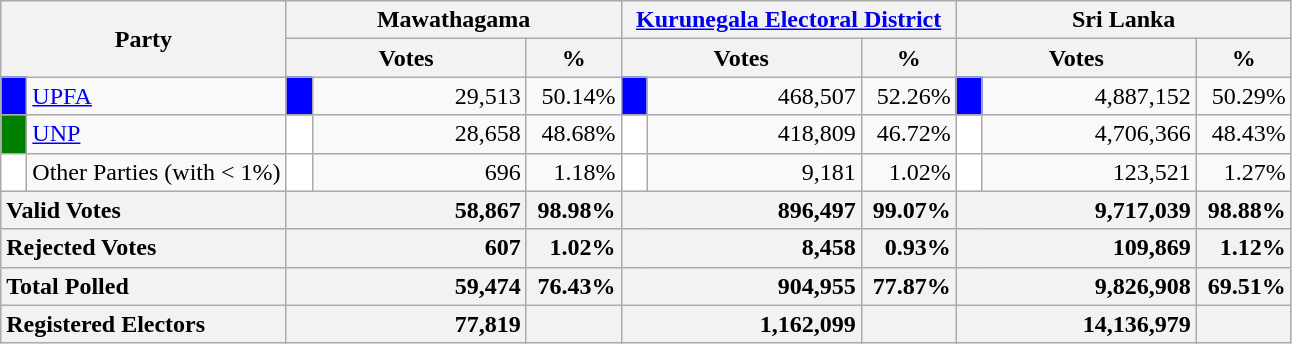<table class="wikitable">
<tr>
<th colspan="2" width="144px"rowspan="2">Party</th>
<th colspan="3" width="216px">Mawathagama</th>
<th colspan="3" width="216px"><a href='#'>Kurunegala Electoral District</a></th>
<th colspan="3" width="216px">Sri Lanka</th>
</tr>
<tr>
<th colspan="2" width="144px">Votes</th>
<th>%</th>
<th colspan="2" width="144px">Votes</th>
<th>%</th>
<th colspan="2" width="144px">Votes</th>
<th>%</th>
</tr>
<tr>
<td style="background-color:blue;" width="10px"></td>
<td style="text-align:left;"><a href='#'>UPFA</a></td>
<td style="background-color:blue;" width="10px"></td>
<td style="text-align:right;">29,513</td>
<td style="text-align:right;">50.14%</td>
<td style="background-color:blue;" width="10px"></td>
<td style="text-align:right;">468,507</td>
<td style="text-align:right;">52.26%</td>
<td style="background-color:blue;" width="10px"></td>
<td style="text-align:right;">4,887,152</td>
<td style="text-align:right;">50.29%</td>
</tr>
<tr>
<td style="background-color:green;" width="10px"></td>
<td style="text-align:left;"><a href='#'>UNP</a></td>
<td style="background-color:white;" width="10px"></td>
<td style="text-align:right;">28,658</td>
<td style="text-align:right;">48.68%</td>
<td style="background-color:white;" width="10px"></td>
<td style="text-align:right;">418,809</td>
<td style="text-align:right;">46.72%</td>
<td style="background-color:white;" width="10px"></td>
<td style="text-align:right;">4,706,366</td>
<td style="text-align:right;">48.43%</td>
</tr>
<tr>
<td style="background-color:white;" width="10px"></td>
<td style="text-align:left;">Other Parties (with < 1%)</td>
<td style="background-color:white;" width="10px"></td>
<td style="text-align:right;">696</td>
<td style="text-align:right;">1.18%</td>
<td style="background-color:white;" width="10px"></td>
<td style="text-align:right;">9,181</td>
<td style="text-align:right;">1.02%</td>
<td style="background-color:white;" width="10px"></td>
<td style="text-align:right;">123,521</td>
<td style="text-align:right;">1.27%</td>
</tr>
<tr>
<th colspan="2" width="144px"style="text-align:left;">Valid Votes</th>
<th style="text-align:right;"colspan="2" width="144px">58,867</th>
<th style="text-align:right;">98.98%</th>
<th style="text-align:right;"colspan="2" width="144px">896,497</th>
<th style="text-align:right;">99.07%</th>
<th style="text-align:right;"colspan="2" width="144px">9,717,039</th>
<th style="text-align:right;">98.88%</th>
</tr>
<tr>
<th colspan="2" width="144px"style="text-align:left;">Rejected Votes</th>
<th style="text-align:right;"colspan="2" width="144px">607</th>
<th style="text-align:right;">1.02%</th>
<th style="text-align:right;"colspan="2" width="144px">8,458</th>
<th style="text-align:right;">0.93%</th>
<th style="text-align:right;"colspan="2" width="144px">109,869</th>
<th style="text-align:right;">1.12%</th>
</tr>
<tr>
<th colspan="2" width="144px"style="text-align:left;">Total Polled</th>
<th style="text-align:right;"colspan="2" width="144px">59,474</th>
<th style="text-align:right;">76.43%</th>
<th style="text-align:right;"colspan="2" width="144px">904,955</th>
<th style="text-align:right;">77.87%</th>
<th style="text-align:right;"colspan="2" width="144px">9,826,908</th>
<th style="text-align:right;">69.51%</th>
</tr>
<tr>
<th colspan="2" width="144px"style="text-align:left;">Registered Electors</th>
<th style="text-align:right;"colspan="2" width="144px">77,819</th>
<th></th>
<th style="text-align:right;"colspan="2" width="144px">1,162,099</th>
<th></th>
<th style="text-align:right;"colspan="2" width="144px">14,136,979</th>
<th></th>
</tr>
</table>
